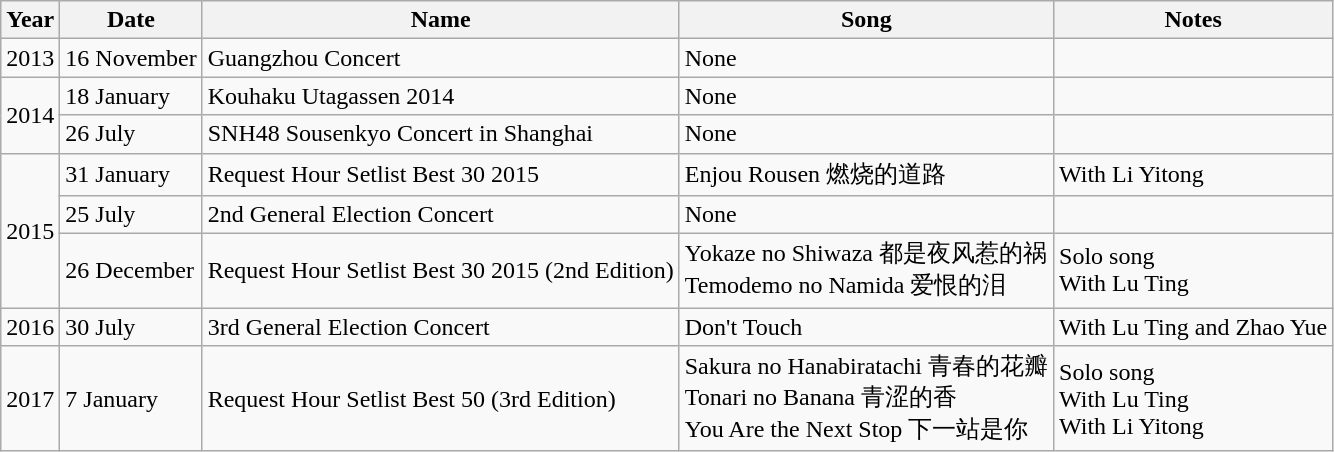<table class="wikitable">
<tr>
<th>Year</th>
<th>Date</th>
<th>Name</th>
<th>Song</th>
<th>Notes</th>
</tr>
<tr>
<td>2013</td>
<td>16 November</td>
<td>Guangzhou Concert</td>
<td>None</td>
<td></td>
</tr>
<tr>
<td rowspan="2">2014</td>
<td>18 January</td>
<td>Kouhaku Utagassen 2014</td>
<td>None</td>
<td></td>
</tr>
<tr>
<td>26 July</td>
<td>SNH48 Sousenkyo Concert in Shanghai</td>
<td>None</td>
<td></td>
</tr>
<tr>
<td rowspan="3">2015</td>
<td>31 January</td>
<td>Request Hour Setlist Best 30 2015</td>
<td>Enjou Rousen 燃烧的道路</td>
<td>With Li Yitong</td>
</tr>
<tr>
<td>25 July</td>
<td>2nd General Election Concert</td>
<td>None</td>
<td></td>
</tr>
<tr>
<td>26 December</td>
<td>Request Hour Setlist Best 30 2015 (2nd Edition)</td>
<td>Yokaze no Shiwaza 都是夜风惹的祸 <br> Temodemo no Namida 爱恨的泪</td>
<td>Solo song <br> With Lu Ting</td>
</tr>
<tr>
<td>2016</td>
<td>30 July</td>
<td>3rd General Election Concert</td>
<td>Don't Touch</td>
<td>With Lu Ting and Zhao Yue</td>
</tr>
<tr>
<td>2017</td>
<td>7 January</td>
<td>Request Hour Setlist Best 50 (3rd Edition)</td>
<td>Sakura no Hanabiratachi 青春的花瓣 <br> Tonari no Banana 青涩的香 <br> You Are the Next Stop 下一站是你</td>
<td>Solo song <br> With Lu Ting <br> With Li Yitong</td>
</tr>
</table>
